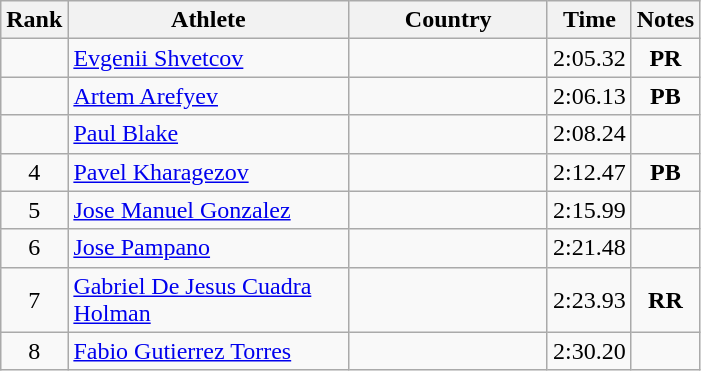<table class="wikitable sortable" style="text-align:center">
<tr>
<th>Rank</th>
<th style="width:180px">Athlete</th>
<th style="width:125px">Country</th>
<th>Time</th>
<th>Notes</th>
</tr>
<tr>
<td></td>
<td style="text-align:left;"><a href='#'>Evgenii Shvetcov</a></td>
<td style="text-align:left;"></td>
<td>2:05.32</td>
<td><strong>PR</strong></td>
</tr>
<tr>
<td></td>
<td style="text-align:left;"><a href='#'>Artem Arefyev</a></td>
<td style="text-align:left;"></td>
<td>2:06.13</td>
<td><strong>PB</strong></td>
</tr>
<tr>
<td></td>
<td style="text-align:left;"><a href='#'>Paul Blake</a></td>
<td style="text-align:left;"></td>
<td>2:08.24</td>
<td></td>
</tr>
<tr>
<td>4</td>
<td style="text-align:left;"><a href='#'>Pavel Kharagezov</a></td>
<td style="text-align:left;"></td>
<td>2:12.47</td>
<td><strong>PB</strong></td>
</tr>
<tr>
<td>5</td>
<td style="text-align:left;"><a href='#'>Jose Manuel Gonzalez</a></td>
<td style="text-align:left;"></td>
<td>2:15.99</td>
<td></td>
</tr>
<tr>
<td>6</td>
<td style="text-align:left;"><a href='#'>Jose Pampano</a></td>
<td style="text-align:left;"></td>
<td>2:21.48</td>
<td></td>
</tr>
<tr>
<td>7</td>
<td style="text-align:left;"><a href='#'>Gabriel De Jesus Cuadra Holman</a></td>
<td style="text-align:left;"></td>
<td>2:23.93</td>
<td><strong>RR</strong></td>
</tr>
<tr>
<td>8</td>
<td style="text-align:left;"><a href='#'>Fabio Gutierrez Torres</a></td>
<td style="text-align:left;"></td>
<td>2:30.20</td>
<td></td>
</tr>
</table>
